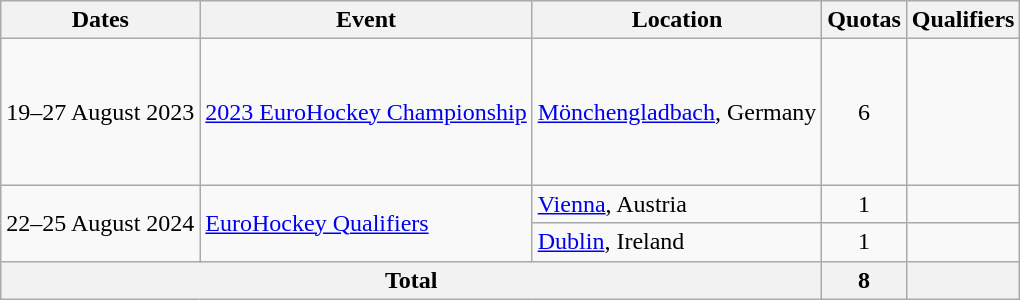<table class=wikitable>
<tr>
<th>Dates</th>
<th>Event</th>
<th>Location</th>
<th>Quotas</th>
<th>Qualifiers</th>
</tr>
<tr>
<td>19–27 August 2023</td>
<td><a href='#'>2023 EuroHockey Championship</a></td>
<td><a href='#'>Mönchengladbach</a>, Germany</td>
<td align=center>6</td>
<td><br><br><br><br><br></td>
</tr>
<tr>
<td rowspan=2>22–25 August 2024</td>
<td rowspan=2><a href='#'>EuroHockey Qualifiers</a></td>
<td><a href='#'>Vienna</a>, Austria</td>
<td align=center>1</td>
<td></td>
</tr>
<tr>
<td><a href='#'>Dublin</a>, Ireland</td>
<td align=center>1</td>
<td></td>
</tr>
<tr>
<th colspan=3>Total</th>
<th>8</th>
<th></th>
</tr>
</table>
